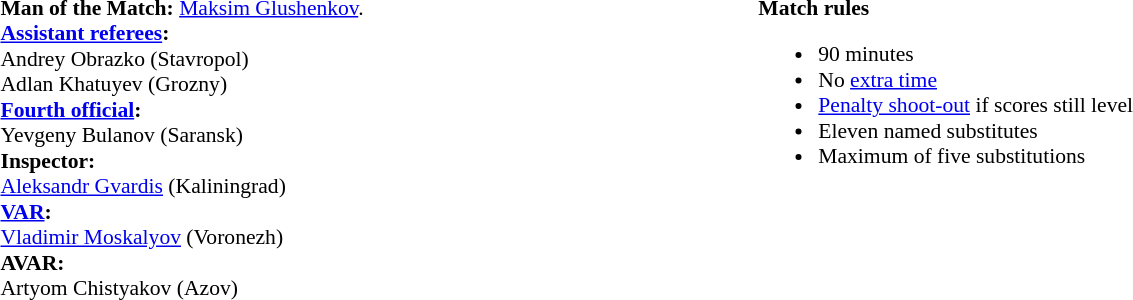<table width=100% style="font-size:90%">
<tr>
<td><br><strong>Man of the Match:</strong> <a href='#'>Maksim Glushenkov</a>.<br><strong><a href='#'>Assistant referees</a>:</strong>
<br>Andrey Obrazko (Stavropol)
<br>Adlan Khatuyev (Grozny)
<br><strong><a href='#'>Fourth official</a>:</strong>
<br>Yevgeny Bulanov (Saransk)
<br><strong>Inspector:</strong>
<br><a href='#'>Aleksandr Gvardis</a> (Kaliningrad)
<br><strong><a href='#'>VAR</a>:</strong>
<br><a href='#'>Vladimir Moskalyov</a> (Voronezh)
<br><strong>AVAR:</strong>
<br>Artyom Chistyakov (Azov)</td>
<td style="width:60%; vertical-align:top;"><br><strong>Match rules</strong><ul><li>90 minutes</li><li>No <a href='#'>extra time</a></li><li><a href='#'>Penalty shoot-out</a> if scores still level</li><li>Eleven named substitutes</li><li>Maximum of five substitutions</li></ul></td>
</tr>
</table>
